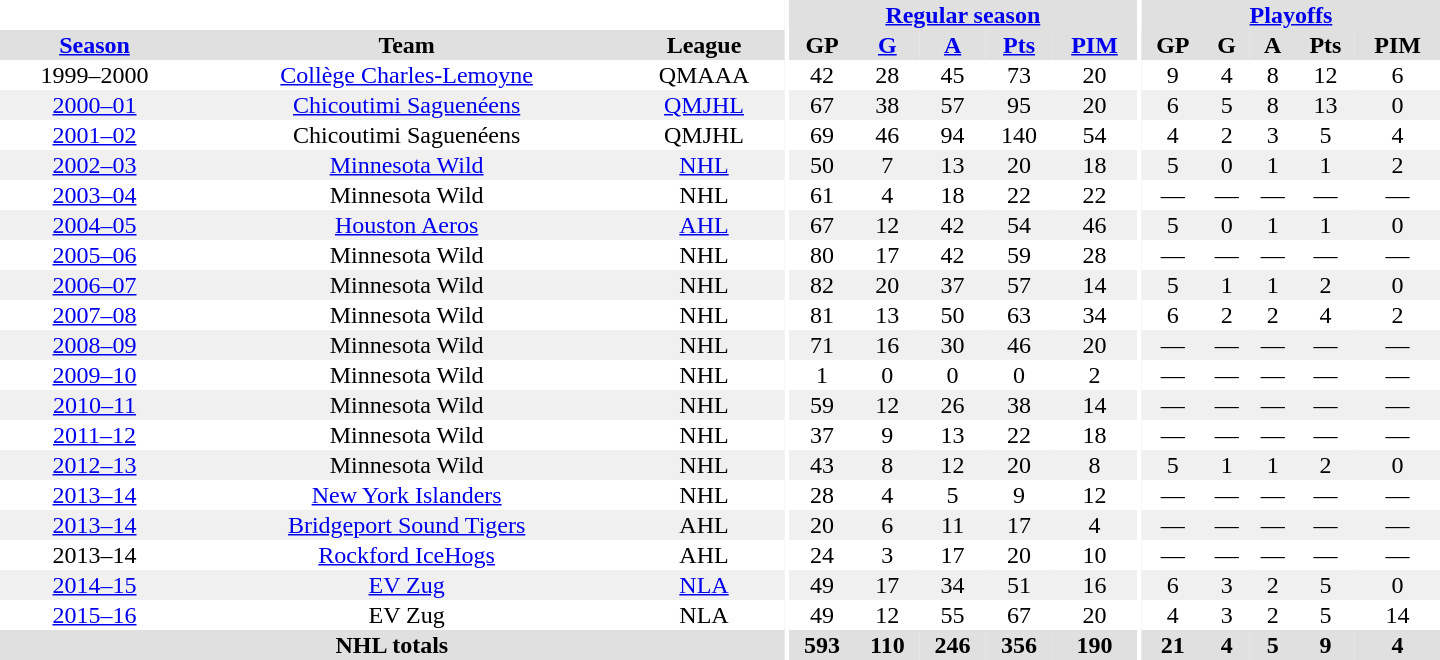<table border="0" cellpadding="1" cellspacing="0" style="text-align:center; width:60em">
<tr bgcolor="#e0e0e0">
<th colspan="3" bgcolor="#ffffff"></th>
<th rowspan="99" bgcolor="#ffffff"></th>
<th colspan="5"><a href='#'>Regular season</a></th>
<th rowspan="99" bgcolor="#ffffff"></th>
<th colspan="5"><a href='#'>Playoffs</a></th>
</tr>
<tr bgcolor="#e0e0e0">
<th><a href='#'>Season</a></th>
<th>Team</th>
<th>League</th>
<th>GP</th>
<th><a href='#'>G</a></th>
<th><a href='#'>A</a></th>
<th><a href='#'>Pts</a></th>
<th><a href='#'>PIM</a></th>
<th>GP</th>
<th>G</th>
<th>A</th>
<th>Pts</th>
<th>PIM</th>
</tr>
<tr>
<td>1999–2000</td>
<td><a href='#'>Collège Charles-Lemoyne</a></td>
<td>QMAAA</td>
<td>42</td>
<td>28</td>
<td>45</td>
<td>73</td>
<td>20</td>
<td>9</td>
<td>4</td>
<td>8</td>
<td>12</td>
<td>6</td>
</tr>
<tr bgcolor="#f0f0f0">
<td><a href='#'>2000–01</a></td>
<td><a href='#'>Chicoutimi Saguenéens</a></td>
<td><a href='#'>QMJHL</a></td>
<td>67</td>
<td>38</td>
<td>57</td>
<td>95</td>
<td>20</td>
<td>6</td>
<td>5</td>
<td>8</td>
<td>13</td>
<td>0</td>
</tr>
<tr>
<td><a href='#'>2001–02</a></td>
<td>Chicoutimi Saguenéens</td>
<td>QMJHL</td>
<td>69</td>
<td>46</td>
<td>94</td>
<td>140</td>
<td>54</td>
<td>4</td>
<td>2</td>
<td>3</td>
<td>5</td>
<td>4</td>
</tr>
<tr bgcolor="#f0f0f0">
<td><a href='#'>2002–03</a></td>
<td><a href='#'>Minnesota Wild</a></td>
<td><a href='#'>NHL</a></td>
<td>50</td>
<td>7</td>
<td>13</td>
<td>20</td>
<td>18</td>
<td>5</td>
<td>0</td>
<td>1</td>
<td>1</td>
<td>2</td>
</tr>
<tr>
<td><a href='#'>2003–04</a></td>
<td>Minnesota Wild</td>
<td>NHL</td>
<td>61</td>
<td>4</td>
<td>18</td>
<td>22</td>
<td>22</td>
<td>—</td>
<td>—</td>
<td>—</td>
<td>—</td>
<td>—</td>
</tr>
<tr bgcolor="#f0f0f0">
<td><a href='#'>2004–05</a></td>
<td><a href='#'>Houston Aeros</a></td>
<td><a href='#'>AHL</a></td>
<td>67</td>
<td>12</td>
<td>42</td>
<td>54</td>
<td>46</td>
<td>5</td>
<td>0</td>
<td>1</td>
<td>1</td>
<td>0</td>
</tr>
<tr>
<td><a href='#'>2005–06</a></td>
<td>Minnesota Wild</td>
<td>NHL</td>
<td>80</td>
<td>17</td>
<td>42</td>
<td>59</td>
<td>28</td>
<td>—</td>
<td>—</td>
<td>—</td>
<td>—</td>
<td>—</td>
</tr>
<tr bgcolor="#f0f0f0">
<td><a href='#'>2006–07</a></td>
<td>Minnesota Wild</td>
<td>NHL</td>
<td>82</td>
<td>20</td>
<td>37</td>
<td>57</td>
<td>14</td>
<td>5</td>
<td>1</td>
<td>1</td>
<td>2</td>
<td>0</td>
</tr>
<tr>
<td><a href='#'>2007–08</a></td>
<td>Minnesota Wild</td>
<td>NHL</td>
<td>81</td>
<td>13</td>
<td>50</td>
<td>63</td>
<td>34</td>
<td>6</td>
<td>2</td>
<td>2</td>
<td>4</td>
<td>2</td>
</tr>
<tr bgcolor="#f0f0f0">
<td><a href='#'>2008–09</a></td>
<td>Minnesota Wild</td>
<td>NHL</td>
<td>71</td>
<td>16</td>
<td>30</td>
<td>46</td>
<td>20</td>
<td>—</td>
<td>—</td>
<td>—</td>
<td>—</td>
<td>—</td>
</tr>
<tr>
<td><a href='#'>2009–10</a></td>
<td>Minnesota Wild</td>
<td>NHL</td>
<td>1</td>
<td>0</td>
<td>0</td>
<td>0</td>
<td>2</td>
<td>—</td>
<td>—</td>
<td>—</td>
<td>—</td>
<td>—</td>
</tr>
<tr bgcolor="#f0f0f0">
<td><a href='#'>2010–11</a></td>
<td>Minnesota Wild</td>
<td>NHL</td>
<td>59</td>
<td>12</td>
<td>26</td>
<td>38</td>
<td>14</td>
<td>—</td>
<td>—</td>
<td>—</td>
<td>—</td>
<td>—</td>
</tr>
<tr>
<td><a href='#'>2011–12</a></td>
<td>Minnesota Wild</td>
<td>NHL</td>
<td>37</td>
<td>9</td>
<td>13</td>
<td>22</td>
<td>18</td>
<td>—</td>
<td>—</td>
<td>—</td>
<td>—</td>
<td>—</td>
</tr>
<tr bgcolor="#f0f0f0">
<td><a href='#'>2012–13</a></td>
<td>Minnesota Wild</td>
<td>NHL</td>
<td>43</td>
<td>8</td>
<td>12</td>
<td>20</td>
<td>8</td>
<td>5</td>
<td>1</td>
<td>1</td>
<td>2</td>
<td>0</td>
</tr>
<tr>
<td><a href='#'>2013–14</a></td>
<td><a href='#'>New York Islanders</a></td>
<td>NHL</td>
<td>28</td>
<td>4</td>
<td>5</td>
<td>9</td>
<td>12</td>
<td>—</td>
<td>—</td>
<td>—</td>
<td>—</td>
<td>—</td>
</tr>
<tr bgcolor="#f0f0f0">
<td><a href='#'>2013–14</a></td>
<td><a href='#'>Bridgeport Sound Tigers</a></td>
<td>AHL</td>
<td>20</td>
<td>6</td>
<td>11</td>
<td>17</td>
<td>4</td>
<td>—</td>
<td>—</td>
<td>—</td>
<td>—</td>
<td>—</td>
</tr>
<tr>
<td>2013–14</td>
<td><a href='#'>Rockford IceHogs</a></td>
<td>AHL</td>
<td>24</td>
<td>3</td>
<td>17</td>
<td>20</td>
<td>10</td>
<td>—</td>
<td>—</td>
<td>—</td>
<td>—</td>
<td>—</td>
</tr>
<tr bgcolor="#f0f0f0">
<td><a href='#'>2014–15</a></td>
<td><a href='#'>EV Zug</a></td>
<td><a href='#'>NLA</a></td>
<td>49</td>
<td>17</td>
<td>34</td>
<td>51</td>
<td>16</td>
<td>6</td>
<td>3</td>
<td>2</td>
<td>5</td>
<td>0</td>
</tr>
<tr>
<td><a href='#'>2015–16</a></td>
<td>EV Zug</td>
<td>NLA</td>
<td>49</td>
<td>12</td>
<td>55</td>
<td>67</td>
<td>20</td>
<td>4</td>
<td>3</td>
<td>2</td>
<td>5</td>
<td>14</td>
</tr>
<tr bgcolor="#e0e0e0">
<th colspan="3">NHL totals</th>
<th>593</th>
<th>110</th>
<th>246</th>
<th>356</th>
<th>190</th>
<th>21</th>
<th>4</th>
<th>5</th>
<th>9</th>
<th>4</th>
</tr>
</table>
